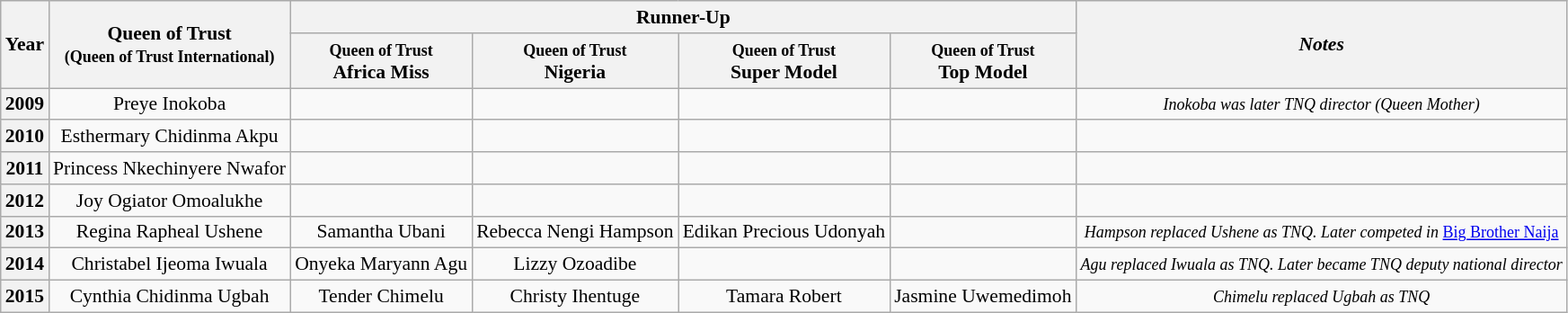<table class="wikitable sortable" style="font-size: 90%; text-align:center">
<tr>
<th rowspan="2">Year</th>
<th rowspan="2">Queen of Trust<br><small>(Queen of Trust International)</small></th>
<th colspan="4">Runner-Up</th>
<th rowspan="2"><em>Notes</em></th>
</tr>
<tr>
<th><small>Queen of Trust<br></small>Africa Miss</th>
<th><small>Queen of Trust<br></small>Nigeria</th>
<th><small>Queen of Trust<br></small>Super Model</th>
<th><small>Queen of Trust<br></small>Top Model</th>
</tr>
<tr>
<th>2009</th>
<td>Preye Inokoba</td>
<td></td>
<td></td>
<td></td>
<td></td>
<td><em><small>Inokoba was later TNQ director (Queen Mother)</small></em></td>
</tr>
<tr>
<th>2010</th>
<td>Esthermary Chidinma Akpu</td>
<td></td>
<td></td>
<td></td>
<td></td>
<td></td>
</tr>
<tr>
<th>2011</th>
<td>Princess Nkechinyere Nwafor</td>
<td></td>
<td></td>
<td></td>
<td></td>
<td></td>
</tr>
<tr>
<th>2012</th>
<td>Joy Ogiator Omoalukhe</td>
<td></td>
<td></td>
<td></td>
<td></td>
<td></td>
</tr>
<tr>
<th>2013</th>
<td>Regina Rapheal Ushene</td>
<td>Samantha Ubani</td>
<td>Rebecca Nengi Hampson</td>
<td>Edikan Precious Udonyah</td>
<td></td>
<td><small><em>Hampson replaced Ushene as TNQ. Later competed in</em> <a href='#'>Big Brother Naija</a></small></td>
</tr>
<tr>
<th>2014</th>
<td>Christabel Ijeoma Iwuala</td>
<td>Onyeka Maryann Agu</td>
<td>Lizzy Ozoadibe</td>
<td></td>
<td></td>
<td><em><small>Agu replaced Iwuala as TNQ. Later became TNQ deputy national director</small></em></td>
</tr>
<tr>
<th>2015</th>
<td>Cynthia Chidinma Ugbah</td>
<td>Tender Chimelu</td>
<td>Christy Ihentuge</td>
<td>Tamara Robert</td>
<td>Jasmine Uwemedimoh</td>
<td><em><small>Chimelu replaced Ugbah as TNQ</small></em></td>
</tr>
</table>
